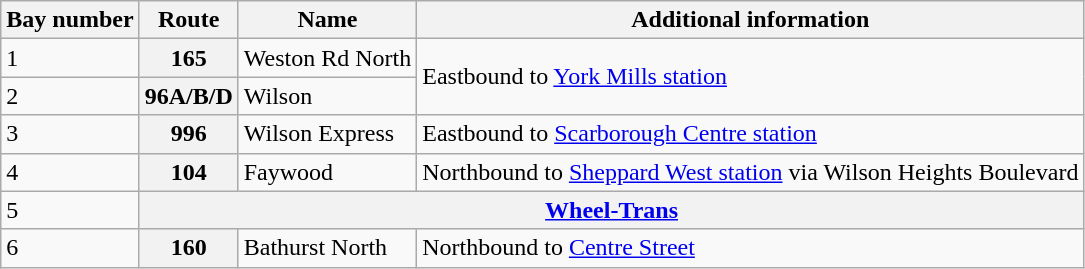<table class="wikitable">
<tr>
<th>Bay number</th>
<th>Route</th>
<th>Name</th>
<th>Additional information</th>
</tr>
<tr>
<td>1</td>
<th>165</th>
<td>Weston Rd North</td>
<td rowspan="2">Eastbound to <a href='#'>York Mills station</a></td>
</tr>
<tr>
<td>2</td>
<th>96A/B/D</th>
<td>Wilson</td>
</tr>
<tr>
<td>3</td>
<th>996</th>
<td>Wilson Express</td>
<td>Eastbound to <a href='#'>Scarborough Centre station</a><br></td>
</tr>
<tr>
<td>4</td>
<th>104</th>
<td>Faywood</td>
<td>Northbound to <a href='#'>Sheppard West station</a> via Wilson Heights Boulevard</td>
</tr>
<tr>
<td>5</td>
<th colspan="3"><a href='#'>Wheel-Trans</a></th>
</tr>
<tr>
<td>6</td>
<th>160</th>
<td>Bathurst North</td>
<td>Northbound to <a href='#'>Centre Street</a></td>
</tr>
</table>
